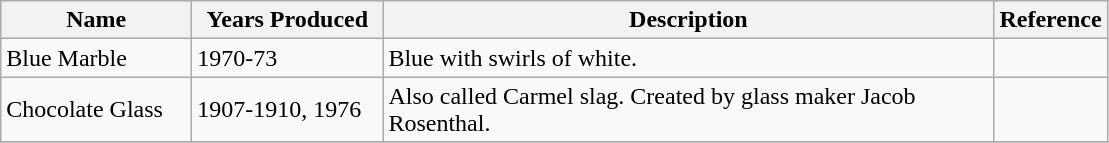<table class="sortable wikitable">
<tr>
<th width="120">Name</th>
<th width="120">Years Produced</th>
<th width="400">Description</th>
<th width="15">Reference</th>
</tr>
<tr>
<td>Blue Marble</td>
<td>1970-73</td>
<td>Blue with swirls of white.</td>
<td align="center"></td>
</tr>
<tr>
<td>Chocolate Glass</td>
<td>1907-1910, 1976</td>
<td>Also called Carmel slag. Created by glass maker Jacob Rosenthal.</td>
<td align="center"></td>
</tr>
<tr>
</tr>
</table>
